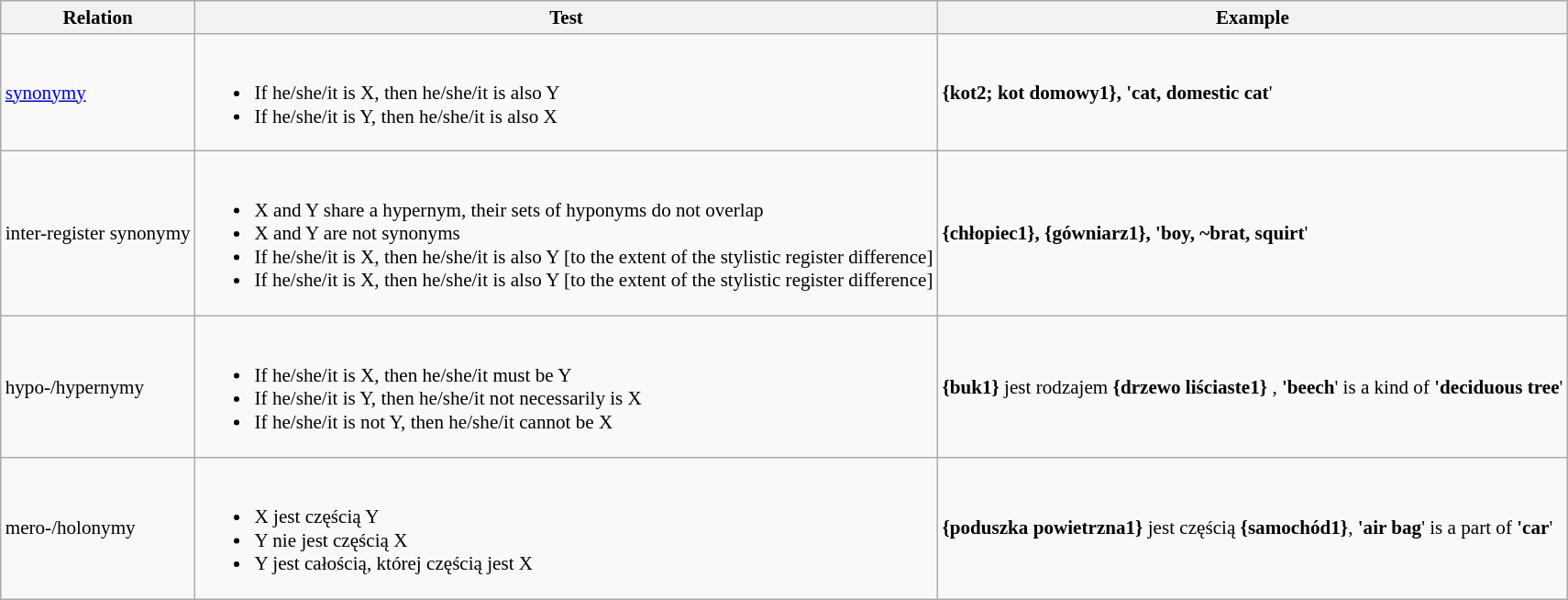<table class="wikitable" style="font-size:88%">
<tr>
<th>Relation</th>
<th>Test</th>
<th>Example</th>
</tr>
<tr>
<td><a href='#'>synonymy</a></td>
<td><br><ul><li>If he/she/it is X, then he/she/it is also Y</li><li>If he/she/it is Y, then he/she/it is also X</li></ul></td>
<td><strong>{kot2; kot domowy1}, 'cat, domestic cat</strong>'</td>
</tr>
<tr>
<td>inter-register synonymy</td>
<td><br><ul><li>X and Y share a hypernym, their sets of hyponyms do not overlap</li><li>X and Y are not synonyms</li><li>If he/she/it is X, then he/she/it is also Y [to the extent of the stylistic register difference]</li><li>If he/she/it is X, then he/she/it is also Y [to the extent of the stylistic register difference]</li></ul></td>
<td><strong>{chłopiec1}, {gówniarz1}, 'boy, ~brat, squirt</strong>'</td>
</tr>
<tr>
<td>hypo-/hypernymy</td>
<td><br><ul><li>If he/she/it is X, then he/she/it must be Y</li><li>If he/she/it is Y, then he/she/it not necessarily is X</li><li>If he/she/it is not Y, then he/she/it cannot be X</li></ul></td>
<td><strong>{buk1}</strong> jest rodzajem <strong>{drzewo liściaste1}</strong> , <strong>'beech</strong>' is a kind of <strong>'deciduous tree</strong>'</td>
</tr>
<tr>
<td>mero-/holonymy</td>
<td><br><ul><li>X jest częścią Y</li><li>Y nie jest częścią X</li><li>Y jest całością, której częścią jest X</li></ul></td>
<td><strong>{poduszka powietrzna1}</strong> jest częścią <strong>{samochód1}</strong>, <strong>'air bag</strong>' is a part of <strong>'car</strong>'</td>
</tr>
</table>
